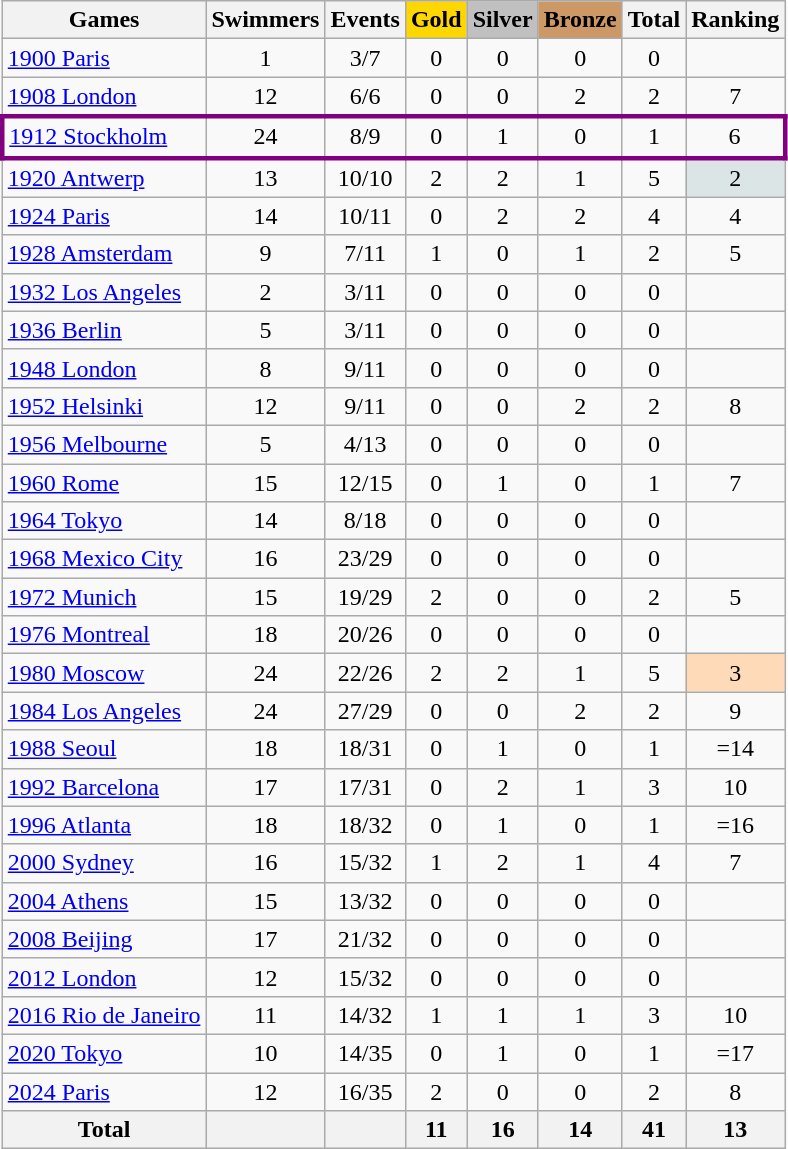<table class="wikitable sortable" style="text-align:center">
<tr>
<th>Games</th>
<th>Swimmers</th>
<th>Events</th>
<th style="background-color:gold;">Gold</th>
<th style="background-color:silver;">Silver</th>
<th style="background-color:#c96;">Bronze</th>
<th>Total</th>
<th>Ranking</th>
</tr>
<tr>
<td align=left><a href='#'>1900 Paris</a></td>
<td>1</td>
<td>3/7</td>
<td>0</td>
<td>0</td>
<td>0</td>
<td>0</td>
<td></td>
</tr>
<tr>
<td align=left><a href='#'>1908 London</a></td>
<td>12</td>
<td>6/6</td>
<td>0</td>
<td>0</td>
<td>2</td>
<td>2</td>
<td>7</td>
</tr>
<tr align=center style="border: 3px solid purple">
<td align=left><a href='#'>1912 Stockholm</a></td>
<td>24</td>
<td>8/9</td>
<td>0</td>
<td>1</td>
<td>0</td>
<td>1</td>
<td>6</td>
</tr>
<tr>
<td align=left><a href='#'>1920 Antwerp</a></td>
<td>13</td>
<td>10/10</td>
<td>2</td>
<td>2</td>
<td>1</td>
<td>5</td>
<td bgcolor=dce5e5>2</td>
</tr>
<tr>
<td align=left><a href='#'>1924 Paris</a></td>
<td>14</td>
<td>10/11</td>
<td>0</td>
<td>2</td>
<td>2</td>
<td>4</td>
<td>4</td>
</tr>
<tr>
<td align=left><a href='#'>1928 Amsterdam</a></td>
<td>9</td>
<td>7/11</td>
<td>1</td>
<td>0</td>
<td>1</td>
<td>2</td>
<td>5</td>
</tr>
<tr>
<td align=left><a href='#'>1932 Los Angeles</a></td>
<td>2</td>
<td>3/11</td>
<td>0</td>
<td>0</td>
<td>0</td>
<td>0</td>
<td></td>
</tr>
<tr>
<td align=left><a href='#'>1936 Berlin</a></td>
<td>5</td>
<td>3/11</td>
<td>0</td>
<td>0</td>
<td>0</td>
<td>0</td>
<td></td>
</tr>
<tr>
<td align=left><a href='#'>1948 London</a></td>
<td>8</td>
<td>9/11</td>
<td>0</td>
<td>0</td>
<td>0</td>
<td>0</td>
<td></td>
</tr>
<tr>
<td align=left><a href='#'>1952 Helsinki</a></td>
<td>12</td>
<td>9/11</td>
<td>0</td>
<td>0</td>
<td>2</td>
<td>2</td>
<td>8</td>
</tr>
<tr>
<td align=left><a href='#'>1956 Melbourne</a></td>
<td>5</td>
<td>4/13</td>
<td>0</td>
<td>0</td>
<td>0</td>
<td>0</td>
<td></td>
</tr>
<tr>
<td align=left><a href='#'>1960 Rome</a></td>
<td>15</td>
<td>12/15</td>
<td>0</td>
<td>1</td>
<td>0</td>
<td>1</td>
<td>7</td>
</tr>
<tr>
<td align=left><a href='#'>1964 Tokyo</a></td>
<td>14</td>
<td>8/18</td>
<td>0</td>
<td>0</td>
<td>0</td>
<td>0</td>
<td></td>
</tr>
<tr>
<td align=left><a href='#'>1968 Mexico City</a></td>
<td>16</td>
<td>23/29</td>
<td>0</td>
<td>0</td>
<td>0</td>
<td>0</td>
<td></td>
</tr>
<tr>
<td align=left><a href='#'>1972 Munich</a></td>
<td>15</td>
<td>19/29</td>
<td>2</td>
<td>0</td>
<td>0</td>
<td>2</td>
<td>5</td>
</tr>
<tr>
<td align=left><a href='#'>1976 Montreal</a></td>
<td>18</td>
<td>20/26</td>
<td>0</td>
<td>0</td>
<td>0</td>
<td>0</td>
<td></td>
</tr>
<tr>
<td align=left><a href='#'>1980 Moscow</a></td>
<td>24</td>
<td>22/26</td>
<td>2</td>
<td>2</td>
<td>1</td>
<td>5</td>
<td bgcolor=ffdab9>3</td>
</tr>
<tr>
<td align=left><a href='#'>1984 Los Angeles</a></td>
<td>24</td>
<td>27/29</td>
<td>0</td>
<td>0</td>
<td>2</td>
<td>2</td>
<td>9</td>
</tr>
<tr>
<td align=left><a href='#'>1988 Seoul</a></td>
<td>18</td>
<td>18/31</td>
<td>0</td>
<td>1</td>
<td>0</td>
<td>1</td>
<td>=14</td>
</tr>
<tr>
<td align=left><a href='#'>1992 Barcelona</a></td>
<td>17</td>
<td>17/31</td>
<td>0</td>
<td>2</td>
<td>1</td>
<td>3</td>
<td>10</td>
</tr>
<tr>
<td align=left><a href='#'>1996 Atlanta</a></td>
<td>18</td>
<td>18/32</td>
<td>0</td>
<td>1</td>
<td>0</td>
<td>1</td>
<td>=16</td>
</tr>
<tr>
<td align=left><a href='#'>2000 Sydney</a></td>
<td>16</td>
<td>15/32</td>
<td>1</td>
<td>2</td>
<td>1</td>
<td>4</td>
<td>7</td>
</tr>
<tr>
<td align=left><a href='#'>2004 Athens</a></td>
<td>15</td>
<td>13/32</td>
<td>0</td>
<td>0</td>
<td>0</td>
<td>0</td>
<td></td>
</tr>
<tr>
<td align=left><a href='#'>2008 Beijing</a></td>
<td>17</td>
<td>21/32</td>
<td>0</td>
<td>0</td>
<td>0</td>
<td>0</td>
<td></td>
</tr>
<tr>
<td align=left><a href='#'>2012 London</a></td>
<td>12</td>
<td>15/32</td>
<td>0</td>
<td>0</td>
<td>0</td>
<td>0</td>
<td></td>
</tr>
<tr>
<td align=left><a href='#'>2016 Rio de Janeiro</a></td>
<td>11</td>
<td>14/32</td>
<td>1</td>
<td>1</td>
<td>1</td>
<td>3</td>
<td>10</td>
</tr>
<tr>
<td align=left><a href='#'>2020 Tokyo</a></td>
<td>10</td>
<td>14/35</td>
<td>0</td>
<td>1</td>
<td>0</td>
<td>1</td>
<td>=17</td>
</tr>
<tr>
<td align=left><a href='#'>2024 Paris</a></td>
<td>12</td>
<td>16/35</td>
<td>2</td>
<td>0</td>
<td>0</td>
<td>2</td>
<td>8</td>
</tr>
<tr>
<th>Total</th>
<th></th>
<th></th>
<th>11</th>
<th>16</th>
<th>14</th>
<th>41</th>
<th>13</th>
</tr>
</table>
